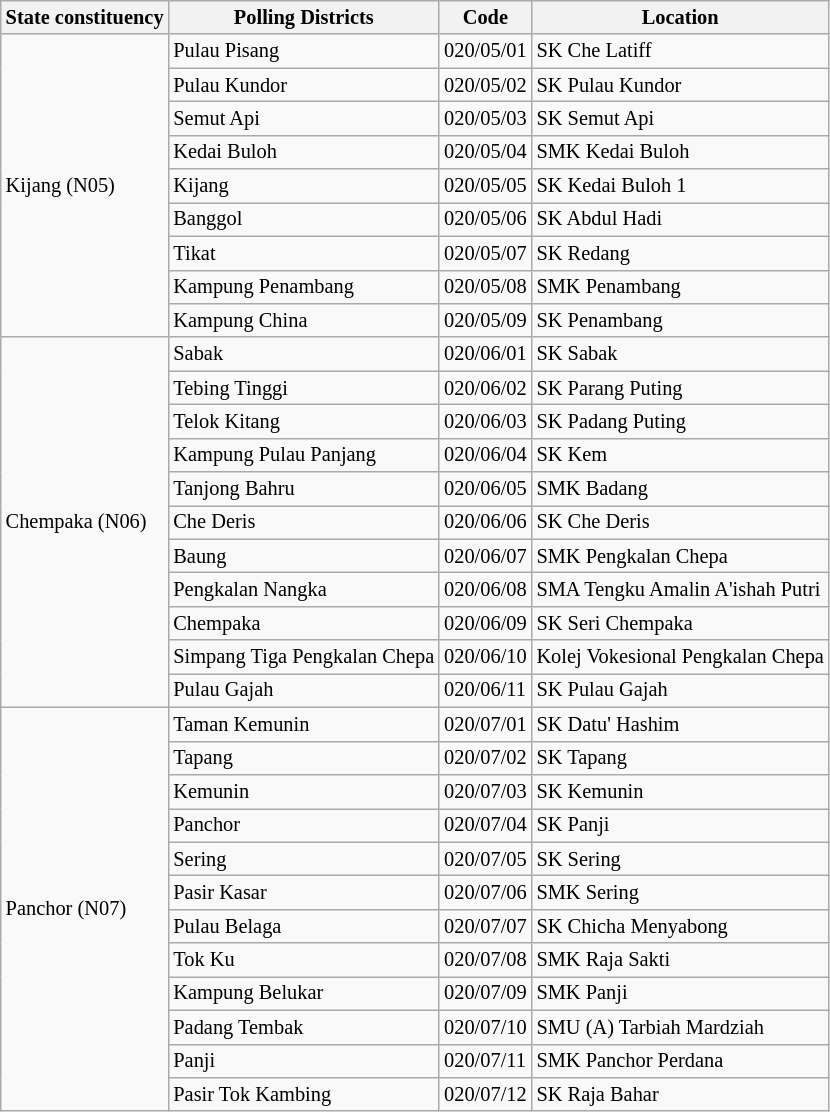<table class="wikitable sortable mw-collapsible" style="white-space:nowrap;font-size:85%">
<tr>
<th>State constituency</th>
<th>Polling Districts</th>
<th>Code</th>
<th>Location</th>
</tr>
<tr>
<td rowspan="9">Kijang (N05)</td>
<td>Pulau Pisang</td>
<td>020/05/01</td>
<td>SK Che Latiff</td>
</tr>
<tr>
<td>Pulau Kundor</td>
<td>020/05/02</td>
<td>SK Pulau Kundor</td>
</tr>
<tr>
<td>Semut Api</td>
<td>020/05/03</td>
<td>SK Semut Api</td>
</tr>
<tr>
<td>Kedai Buloh</td>
<td>020/05/04</td>
<td>SMK Kedai Buloh</td>
</tr>
<tr>
<td>Kijang</td>
<td>020/05/05</td>
<td>SK Kedai Buloh 1</td>
</tr>
<tr>
<td>Banggol</td>
<td>020/05/06</td>
<td>SK Abdul Hadi</td>
</tr>
<tr>
<td>Tikat</td>
<td>020/05/07</td>
<td>SK Redang</td>
</tr>
<tr>
<td>Kampung Penambang</td>
<td>020/05/08</td>
<td>SMK Penambang</td>
</tr>
<tr>
<td>Kampung China</td>
<td>020/05/09</td>
<td>SK Penambang</td>
</tr>
<tr>
<td rowspan="11">Chempaka (N06)</td>
<td>Sabak</td>
<td>020/06/01</td>
<td>SK Sabak</td>
</tr>
<tr>
<td>Tebing Tinggi</td>
<td>020/06/02</td>
<td>SK Parang Puting</td>
</tr>
<tr>
<td>Telok Kitang</td>
<td>020/06/03</td>
<td>SK Padang Puting</td>
</tr>
<tr>
<td>Kampung Pulau Panjang</td>
<td>020/06/04</td>
<td>SK Kem</td>
</tr>
<tr>
<td>Tanjong Bahru</td>
<td>020/06/05</td>
<td>SMK Badang</td>
</tr>
<tr>
<td>Che Deris</td>
<td>020/06/06</td>
<td>SK Che Deris</td>
</tr>
<tr>
<td>Baung</td>
<td>020/06/07</td>
<td>SMK Pengkalan Chepa</td>
</tr>
<tr>
<td>Pengkalan Nangka</td>
<td>020/06/08</td>
<td>SMA Tengku Amalin A'ishah Putri</td>
</tr>
<tr>
<td>Chempaka</td>
<td>020/06/09</td>
<td>SK Seri Chempaka</td>
</tr>
<tr>
<td>Simpang Tiga Pengkalan Chepa</td>
<td>020/06/10</td>
<td>Kolej Vokesional Pengkalan Chepa</td>
</tr>
<tr>
<td>Pulau Gajah</td>
<td>020/06/11</td>
<td>SK Pulau Gajah</td>
</tr>
<tr>
<td rowspan="12">Panchor (N07)</td>
<td>Taman Kemunin</td>
<td>020/07/01</td>
<td>SK Datu' Hashim</td>
</tr>
<tr>
<td>Tapang</td>
<td>020/07/02</td>
<td>SK Tapang</td>
</tr>
<tr>
<td>Kemunin</td>
<td>020/07/03</td>
<td>SK Kemunin</td>
</tr>
<tr>
<td>Panchor</td>
<td>020/07/04</td>
<td>SK Panji</td>
</tr>
<tr>
<td>Sering</td>
<td>020/07/05</td>
<td>SK Sering</td>
</tr>
<tr>
<td>Pasir Kasar</td>
<td>020/07/06</td>
<td>SMK Sering</td>
</tr>
<tr>
<td>Pulau Belaga</td>
<td>020/07/07</td>
<td>SK Chicha Menyabong</td>
</tr>
<tr>
<td>Tok Ku</td>
<td>020/07/08</td>
<td>SMK Raja Sakti</td>
</tr>
<tr>
<td>Kampung Belukar</td>
<td>020/07/09</td>
<td>SMK Panji</td>
</tr>
<tr>
<td>Padang Tembak</td>
<td>020/07/10</td>
<td>SMU (A) Tarbiah Mardziah</td>
</tr>
<tr>
<td>Panji</td>
<td>020/07/11</td>
<td>SMK Panchor Perdana</td>
</tr>
<tr>
<td>Pasir Tok Kambing</td>
<td>020/07/12</td>
<td>SK Raja Bahar</td>
</tr>
</table>
